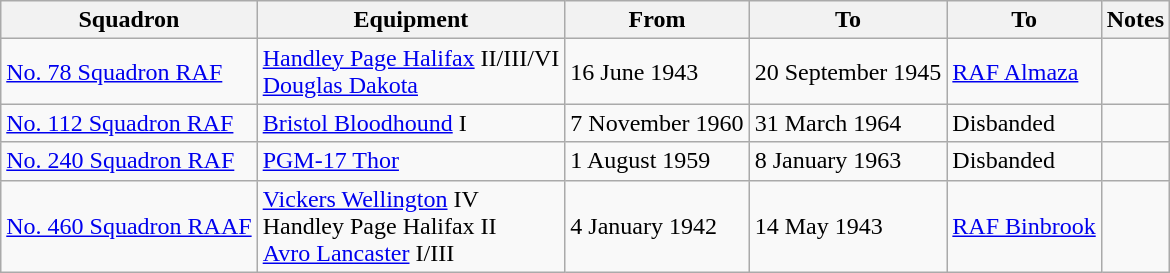<table class="wikitable sortable">
<tr>
<th>Squadron</th>
<th>Equipment</th>
<th>From</th>
<th>To</th>
<th>To</th>
<th>Notes</th>
</tr>
<tr>
<td><a href='#'>No. 78 Squadron RAF</a></td>
<td><a href='#'>Handley Page Halifax</a> II/III/VI<br><a href='#'>Douglas Dakota</a></td>
<td>16 June 1943</td>
<td>20 September 1945</td>
<td><a href='#'>RAF Almaza</a></td>
<td></td>
</tr>
<tr>
<td><a href='#'>No. 112 Squadron RAF</a></td>
<td><a href='#'>Bristol Bloodhound</a> I</td>
<td>7 November 1960</td>
<td>31 March 1964</td>
<td>Disbanded</td>
<td></td>
</tr>
<tr>
<td><a href='#'>No. 240 Squadron RAF</a></td>
<td><a href='#'>PGM-17 Thor</a></td>
<td>1 August 1959</td>
<td>8 January 1963</td>
<td>Disbanded</td>
<td></td>
</tr>
<tr>
<td><a href='#'>No. 460 Squadron RAAF</a></td>
<td><a href='#'>Vickers Wellington</a> IV<br>Handley Page Halifax II<br><a href='#'>Avro Lancaster</a> I/III</td>
<td>4 January 1942</td>
<td>14 May 1943</td>
<td><a href='#'>RAF Binbrook</a></td>
<td></td>
</tr>
</table>
